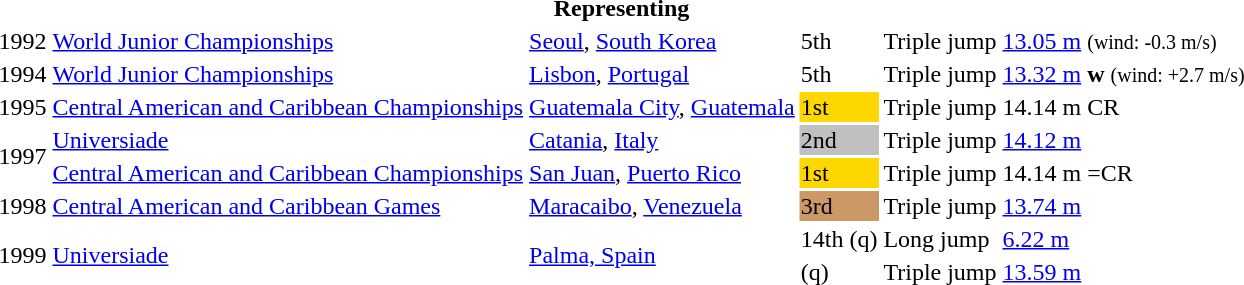<table>
<tr>
<th colspan="6">Representing </th>
</tr>
<tr>
<td>1992</td>
<td><a href='#'>World Junior Championships</a></td>
<td><a href='#'>Seoul</a>, <a href='#'>South Korea</a></td>
<td>5th</td>
<td>Triple jump</td>
<td><a href='#'>13.05 m</a>  <small>(wind: -0.3 m/s)</small></td>
</tr>
<tr>
<td>1994</td>
<td><a href='#'>World Junior Championships</a></td>
<td><a href='#'>Lisbon</a>, <a href='#'>Portugal</a></td>
<td>5th</td>
<td>Triple jump</td>
<td><a href='#'>13.32 m</a> <strong>w</strong>  <small>(wind: +2.7 m/s)</small></td>
</tr>
<tr>
<td>1995</td>
<td><a href='#'>Central American and Caribbean Championships</a></td>
<td><a href='#'>Guatemala City</a>, <a href='#'>Guatemala</a></td>
<td bgcolor="gold">1st</td>
<td>Triple jump</td>
<td>14.14 m CR</td>
</tr>
<tr>
<td rowspan=2>1997</td>
<td><a href='#'>Universiade</a></td>
<td><a href='#'>Catania</a>, <a href='#'>Italy</a></td>
<td bgcolor="silver">2nd</td>
<td>Triple jump</td>
<td><a href='#'>14.12 m</a></td>
</tr>
<tr>
<td><a href='#'>Central American and Caribbean Championships</a></td>
<td><a href='#'>San Juan</a>, <a href='#'>Puerto Rico</a></td>
<td bgcolor="gold">1st</td>
<td>Triple jump</td>
<td>14.14 m =CR</td>
</tr>
<tr>
<td>1998</td>
<td><a href='#'>Central American and Caribbean Games</a></td>
<td><a href='#'>Maracaibo</a>, <a href='#'>Venezuela</a></td>
<td bgcolor="cc9966">3rd</td>
<td>Triple jump</td>
<td><a href='#'>13.74 m</a></td>
</tr>
<tr>
<td rowspan=2>1999</td>
<td rowspan=2><a href='#'>Universiade</a></td>
<td rowspan=2><a href='#'>Palma, Spain</a></td>
<td>14th (q)</td>
<td>Long jump</td>
<td><a href='#'>6.22 m</a></td>
</tr>
<tr>
<td>(q)</td>
<td>Triple jump</td>
<td><a href='#'>13.59 m</a></td>
</tr>
</table>
